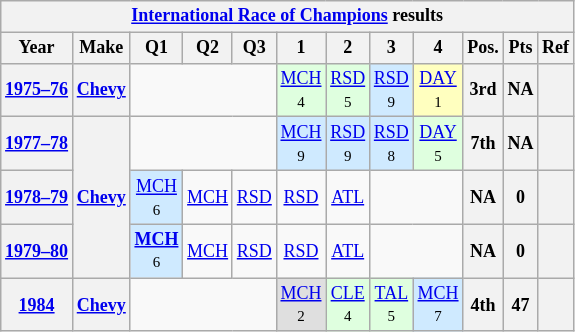<table class="wikitable" style="text-align:center; font-size:75%">
<tr>
<th colspan=12><a href='#'>International Race of Champions</a> results</th>
</tr>
<tr>
<th>Year</th>
<th>Make</th>
<th>Q1</th>
<th>Q2</th>
<th>Q3</th>
<th>1</th>
<th>2</th>
<th>3</th>
<th>4</th>
<th>Pos.</th>
<th>Pts</th>
<th>Ref</th>
</tr>
<tr>
<th><a href='#'>1975–76</a></th>
<th><a href='#'>Chevy</a></th>
<td colspan=3></td>
<td style="background:#DFFFDF;"><a href='#'>MCH</a><br><small>4</small></td>
<td style="background:#DFFFDF;"><a href='#'>RSD</a><br><small>5</small></td>
<td style="background:#CFEAFF;"><a href='#'>RSD</a><br><small>9</small></td>
<td style="background:#FFFFBF;"><a href='#'>DAY</a><br><small>1</small></td>
<th>3rd</th>
<th>NA</th>
<th></th>
</tr>
<tr>
<th><a href='#'>1977–78</a></th>
<th rowspan=3><a href='#'>Chevy</a></th>
<td colspan=3></td>
<td style="background:#CFEAFF;"><a href='#'>MCH</a><br><small>9</small></td>
<td style="background:#CFEAFF;"><a href='#'>RSD</a><br><small>9</small></td>
<td style="background:#CFEAFF;"><a href='#'>RSD</a><br><small>8</small></td>
<td style="background:#DFFFDF;"><a href='#'>DAY</a><br><small>5</small></td>
<th>7th</th>
<th>NA</th>
<th></th>
</tr>
<tr>
<th><a href='#'>1978–79</a></th>
<td style="background:#CFEAFF;"><a href='#'>MCH</a><br><small>6</small></td>
<td><a href='#'>MCH</a></td>
<td><a href='#'>RSD</a></td>
<td><a href='#'>RSD</a></td>
<td><a href='#'>ATL</a></td>
<td colspan=2></td>
<th>NA</th>
<th>0</th>
<th></th>
</tr>
<tr>
<th><a href='#'>1979–80</a></th>
<td style="background:#CFEAFF;"><strong><a href='#'>MCH</a></strong><br><small>6</small></td>
<td><a href='#'>MCH</a></td>
<td><a href='#'>RSD</a></td>
<td><a href='#'>RSD</a></td>
<td><a href='#'>ATL</a></td>
<td colspan=2></td>
<th>NA</th>
<th>0</th>
<th></th>
</tr>
<tr>
<th><a href='#'>1984</a></th>
<th><a href='#'>Chevy</a></th>
<td colspan=3></td>
<td style="background:#DFDFDF;"><a href='#'>MCH</a><br><small>2</small></td>
<td style="background:#DFFFDF;"><a href='#'>CLE</a><br><small>4</small></td>
<td style="background:#DFFFDF;"><a href='#'>TAL</a><br><small>5</small></td>
<td style="background:#CFEAFF;"><a href='#'>MCH</a><br><small>7</small></td>
<th>4th</th>
<th>47</th>
<th></th>
</tr>
</table>
